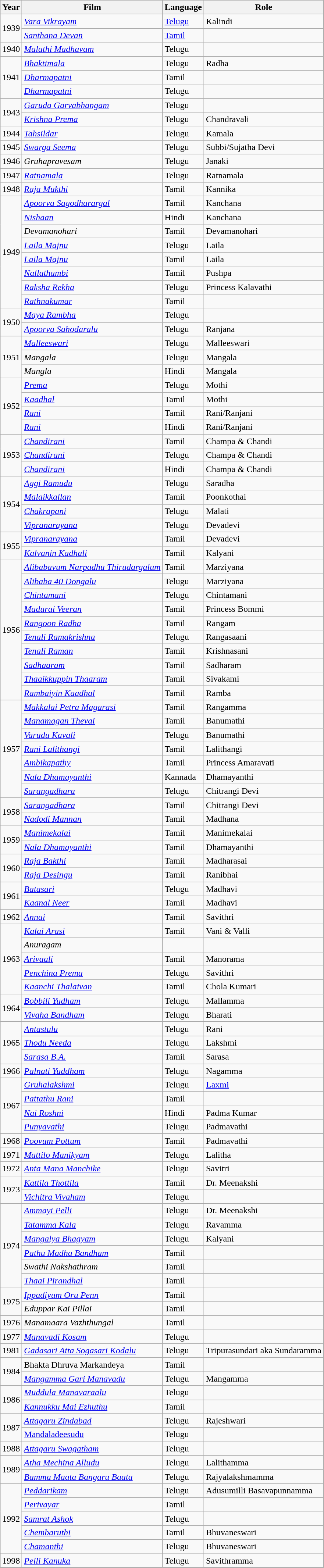<table class="wikitable sortable">
<tr>
<th>Year</th>
<th>Film</th>
<th>Language</th>
<th>Role</th>
</tr>
<tr>
<td rowspan=2>1939</td>
<td><em><a href='#'>Vara Vikrayam</a></em></td>
<td><a href='#'>Telugu</a></td>
<td>Kalindi</td>
</tr>
<tr>
<td><em><a href='#'>Santhana Devan</a></em></td>
<td><a href='#'>Tamil</a></td>
<td></td>
</tr>
<tr>
<td>1940</td>
<td><em><a href='#'>Malathi Madhavam</a></em></td>
<td>Telugu</td>
<td></td>
</tr>
<tr>
<td rowspan=3>1941</td>
<td><em><a href='#'>Bhaktimala</a></em></td>
<td>Telugu</td>
<td>Radha</td>
</tr>
<tr>
<td><em><a href='#'>Dharmapatni</a></em></td>
<td>Tamil</td>
<td></td>
</tr>
<tr>
<td><em><a href='#'>Dharmapatni</a></em></td>
<td>Telugu</td>
<td></td>
</tr>
<tr>
<td rowspan=2>1943</td>
<td><em><a href='#'>Garuda Garvabhangam</a></em></td>
<td>Telugu</td>
<td></td>
</tr>
<tr>
<td><em><a href='#'>Krishna Prema</a></em></td>
<td>Telugu</td>
<td>Chandravali</td>
</tr>
<tr>
<td>1944</td>
<td><em><a href='#'>Tahsildar</a></em></td>
<td>Telugu</td>
<td>Kamala</td>
</tr>
<tr>
<td>1945</td>
<td><em><a href='#'>Swarga Seema</a></em></td>
<td>Telugu</td>
<td>Subbi/Sujatha Devi</td>
</tr>
<tr>
<td>1946</td>
<td><em>Gruhapravesam</em></td>
<td>Telugu</td>
<td>Janaki</td>
</tr>
<tr>
<td>1947</td>
<td><em><a href='#'>Ratnamala</a></em></td>
<td>Telugu</td>
<td>Ratnamala</td>
</tr>
<tr>
<td>1948</td>
<td><em><a href='#'>Raja Mukthi</a></em></td>
<td>Tamil</td>
<td>Kannika</td>
</tr>
<tr>
<td rowspan=8>1949</td>
<td><em><a href='#'>Apoorva Sagodharargal</a></em></td>
<td>Tamil</td>
<td>Kanchana</td>
</tr>
<tr>
<td><em><a href='#'>Nishaan</a></em></td>
<td>Hindi</td>
<td>Kanchana</td>
</tr>
<tr>
<td><em>Devamanohari</em></td>
<td>Tamil</td>
<td>Devamanohari</td>
</tr>
<tr>
<td><em><a href='#'>Laila Majnu</a></em></td>
<td>Telugu</td>
<td>Laila</td>
</tr>
<tr>
<td><em><a href='#'>Laila Majnu</a></em></td>
<td>Tamil</td>
<td>Laila</td>
</tr>
<tr>
<td><em><a href='#'>Nallathambi</a></em></td>
<td>Tamil</td>
<td>Pushpa</td>
</tr>
<tr>
<td><em><a href='#'>Raksha Rekha</a></em></td>
<td>Telugu</td>
<td>Princess Kalavathi</td>
</tr>
<tr>
<td><em><a href='#'>Rathnakumar</a></em></td>
<td>Tamil</td>
<td></td>
</tr>
<tr>
<td rowspan=2>1950</td>
<td><em><a href='#'>Maya Rambha</a></em></td>
<td>Telugu</td>
<td></td>
</tr>
<tr>
<td><em><a href='#'>Apoorva Sahodaralu</a></em></td>
<td>Telugu</td>
<td>Ranjana</td>
</tr>
<tr>
<td rowspan=3>1951</td>
<td><em><a href='#'>Malleeswari</a></em></td>
<td>Telugu</td>
<td>Malleeswari</td>
</tr>
<tr>
<td><em>Mangala</em></td>
<td>Telugu</td>
<td>Mangala</td>
</tr>
<tr>
<td><em>Mangla</em></td>
<td>Hindi</td>
<td>Mangala</td>
</tr>
<tr>
<td rowspan=4>1952</td>
<td><em><a href='#'>Prema</a></em></td>
<td>Telugu</td>
<td>Mothi</td>
</tr>
<tr>
<td><em><a href='#'>Kaadhal</a></em></td>
<td>Tamil</td>
<td>Mothi</td>
</tr>
<tr>
<td><em><a href='#'>Rani</a></em></td>
<td>Tamil</td>
<td>Rani/Ranjani</td>
</tr>
<tr>
<td><em><a href='#'>Rani</a></em></td>
<td>Hindi</td>
<td>Rani/Ranjani</td>
</tr>
<tr>
<td rowspan=3>1953</td>
<td><em><a href='#'>Chandirani</a></em></td>
<td>Tamil</td>
<td>Champa & Chandi</td>
</tr>
<tr>
<td><em><a href='#'>Chandirani</a></em></td>
<td>Telugu</td>
<td>Champa & Chandi</td>
</tr>
<tr>
<td><em><a href='#'>Chandirani</a></em></td>
<td>Hindi</td>
<td>Champa & Chandi</td>
</tr>
<tr>
<td rowspan=4>1954</td>
<td><em><a href='#'>Aggi Ramudu</a></em></td>
<td>Telugu</td>
<td>Saradha</td>
</tr>
<tr>
<td><em><a href='#'>Malaikkallan</a></em></td>
<td>Tamil</td>
<td>Poonkothai</td>
</tr>
<tr>
<td><em><a href='#'>Chakrapani</a></em></td>
<td>Telugu</td>
<td>Malati</td>
</tr>
<tr>
<td><em><a href='#'>Vipranarayana</a></em></td>
<td>Telugu</td>
<td>Devadevi</td>
</tr>
<tr>
<td rowspan=2>1955</td>
<td><em><a href='#'>Vipranarayana</a></em></td>
<td>Tamil</td>
<td>Devadevi</td>
</tr>
<tr>
<td><em><a href='#'>Kalvanin Kadhali</a></em></td>
<td>Tamil</td>
<td>Kalyani</td>
</tr>
<tr>
<td Rowspan=10>1956</td>
<td><em><a href='#'>Alibabavum Narpadhu Thirudargalum</a></em></td>
<td>Tamil</td>
<td>Marziyana</td>
</tr>
<tr>
<td><em><a href='#'>Alibaba 40 Dongalu</a></em></td>
<td>Telugu</td>
<td>Marziyana</td>
</tr>
<tr>
<td><em><a href='#'>Chintamani</a></em></td>
<td>Telugu</td>
<td>Chintamani</td>
</tr>
<tr>
<td><em><a href='#'>Madurai Veeran</a></em></td>
<td>Tamil</td>
<td>Princess Bommi</td>
</tr>
<tr>
<td><em><a href='#'>Rangoon Radha</a></em></td>
<td>Tamil</td>
<td>Rangam</td>
</tr>
<tr>
<td><em><a href='#'>Tenali Ramakrishna</a></em></td>
<td>Telugu</td>
<td>Rangasaani</td>
</tr>
<tr>
<td><em><a href='#'>Tenali Raman</a></em></td>
<td>Tamil</td>
<td>Krishnasani</td>
</tr>
<tr>
<td><em><a href='#'>Sadhaaram</a></em></td>
<td>Tamil</td>
<td>Sadharam</td>
</tr>
<tr>
<td><em><a href='#'>Thaaikkuppin Thaaram</a></em></td>
<td>Tamil</td>
<td>Sivakami</td>
</tr>
<tr>
<td><em><a href='#'>Rambaiyin Kaadhal</a></em></td>
<td>Tamil</td>
<td>Ramba</td>
</tr>
<tr>
<td Rowspan=7>1957</td>
<td><em><a href='#'>Makkalai Petra Magarasi</a></em></td>
<td>Tamil</td>
<td>Rangamma</td>
</tr>
<tr>
<td><em><a href='#'>Manamagan Thevai</a></em></td>
<td>Tamil</td>
<td>Banumathi</td>
</tr>
<tr>
<td><em><a href='#'>Varudu Kavali</a></em></td>
<td>Telugu</td>
<td>Banumathi</td>
</tr>
<tr>
<td><em><a href='#'>Rani Lalithangi</a></em></td>
<td>Tamil</td>
<td>Lalithangi</td>
</tr>
<tr>
<td><em><a href='#'>Ambikapathy</a></em></td>
<td>Tamil</td>
<td>Princess Amaravati</td>
</tr>
<tr>
<td><em><a href='#'>Nala Dhamayanthi</a></em></td>
<td>Kannada</td>
<td>Dhamayanthi</td>
</tr>
<tr>
<td><em><a href='#'>Sarangadhara</a></em></td>
<td>Telugu</td>
<td>Chitrangi Devi</td>
</tr>
<tr>
<td Rowspan=2>1958</td>
<td><em><a href='#'>Sarangadhara</a></em></td>
<td>Tamil</td>
<td>Chitrangi Devi</td>
</tr>
<tr>
<td><em><a href='#'>Nadodi Mannan</a></em></td>
<td>Tamil</td>
<td>Madhana</td>
</tr>
<tr>
<td rowspan=2>1959</td>
<td><em><a href='#'>Manimekalai</a></em></td>
<td>Tamil</td>
<td>Manimekalai</td>
</tr>
<tr>
<td><em><a href='#'>Nala Dhamayanthi</a></em></td>
<td>Tamil</td>
<td>Dhamayanthi</td>
</tr>
<tr>
<td rowspan=2>1960</td>
<td><em><a href='#'>Raja Bakthi</a></em></td>
<td>Tamil</td>
<td>Madharasai</td>
</tr>
<tr>
<td><em><a href='#'>Raja Desingu</a></em></td>
<td>Tamil</td>
<td>Ranibhai</td>
</tr>
<tr>
<td rowspan="2" Rowspa="2">1961</td>
<td><em><a href='#'>Batasari</a></em></td>
<td>Telugu</td>
<td>Madhavi</td>
</tr>
<tr>
<td><em><a href='#'>Kaanal Neer</a></em></td>
<td>Tamil</td>
<td>Madhavi</td>
</tr>
<tr>
<td>1962</td>
<td><em><a href='#'>Annai</a></em></td>
<td>Tamil</td>
<td>Savithri</td>
</tr>
<tr>
<td rowspan=5>1963</td>
<td><em><a href='#'>Kalai Arasi</a></em></td>
<td>Tamil</td>
<td>Vani & Valli</td>
</tr>
<tr>
<td><em>Anuragam</em></td>
<td></td>
<td></td>
</tr>
<tr>
<td><em><a href='#'>Arivaali</a></em></td>
<td>Tamil</td>
<td>Manorama</td>
</tr>
<tr>
<td><em><a href='#'>Penchina Prema</a></em></td>
<td>Telugu</td>
<td>Savithri</td>
</tr>
<tr>
<td><em><a href='#'>Kaanchi Thalaivan</a></em></td>
<td>Tamil</td>
<td>Chola Kumari</td>
</tr>
<tr>
<td rowspan=2>1964</td>
<td><em><a href='#'>Bobbili Yudham</a></em></td>
<td>Telugu</td>
<td>Mallamma</td>
</tr>
<tr>
<td><em><a href='#'>Vivaha Bandham</a></em></td>
<td>Telugu</td>
<td>Bharati</td>
</tr>
<tr>
<td rowspan="3">1965</td>
<td><em><a href='#'>Antastulu</a></em></td>
<td>Telugu</td>
<td>Rani</td>
</tr>
<tr>
<td><em><a href='#'>Thodu Needa</a></em></td>
<td>Telugu</td>
<td>Lakshmi</td>
</tr>
<tr>
<td><em><a href='#'>Sarasa B.A.</a></em></td>
<td>Tamil</td>
<td>Sarasa</td>
</tr>
<tr>
<td>1966</td>
<td><em><a href='#'>Palnati Yuddham</a></em></td>
<td>Telugu</td>
<td>Nagamma</td>
</tr>
<tr>
<td rowspan="4">1967</td>
<td><em><a href='#'>Gruhalakshmi</a></em></td>
<td>Telugu</td>
<td><a href='#'>Laxmi</a></td>
</tr>
<tr>
<td><em><a href='#'>Pattathu Rani</a></em></td>
<td>Tamil</td>
<td></td>
</tr>
<tr>
<td><em><a href='#'>Nai Roshni</a></em></td>
<td>Hindi</td>
<td>Padma Kumar</td>
</tr>
<tr>
<td><em><a href='#'>Punyavathi</a></em></td>
<td>Telugu</td>
<td>Padmavathi</td>
</tr>
<tr>
<td>1968</td>
<td><em><a href='#'>Poovum Pottum</a></em></td>
<td>Tamil</td>
<td>Padmavathi</td>
</tr>
<tr>
<td>1971</td>
<td><em><a href='#'>Mattilo Manikyam</a></em></td>
<td>Telugu</td>
<td>Lalitha</td>
</tr>
<tr>
<td>1972</td>
<td><em><a href='#'>Anta Mana Manchike</a></em></td>
<td>Telugu</td>
<td>Savitri</td>
</tr>
<tr>
<td rowspan="2">1973</td>
<td><em><a href='#'>Kattila Thottila</a></em></td>
<td>Tamil</td>
<td>Dr. Meenakshi</td>
</tr>
<tr>
<td><em><a href='#'>Vichitra Vivaham</a></em></td>
<td>Telugu</td>
<td></td>
</tr>
<tr>
<td rowspan="6">1974</td>
<td><em><a href='#'>Ammayi Pelli</a></em></td>
<td>Telugu</td>
<td>Dr. Meenakshi</td>
</tr>
<tr>
<td><em><a href='#'>Tatamma Kala</a></em></td>
<td>Telugu</td>
<td>Ravamma</td>
</tr>
<tr>
<td><em><a href='#'>Mangalya Bhagyam</a></em></td>
<td>Telugu</td>
<td>Kalyani</td>
</tr>
<tr>
<td><em><a href='#'>Pathu Madha Bandham</a></em></td>
<td>Tamil</td>
<td></td>
</tr>
<tr>
<td><em>Swathi Nakshathram</em></td>
<td>Tamil</td>
<td></td>
</tr>
<tr>
<td><em><a href='#'>Thaai Pirandhal</a></em></td>
<td>Tamil</td>
<td></td>
</tr>
<tr>
<td rowspan="2">1975</td>
<td><em><a href='#'>Ippadiyum Oru Penn</a></em></td>
<td>Tamil</td>
<td></td>
</tr>
<tr>
<td><em>Eduppar Kai Pillai		</em></td>
<td>Tamil</td>
<td></td>
</tr>
<tr>
<td>1976</td>
<td><em>Manamaara Vazhthungal</em></td>
<td>Tamil</td>
<td></td>
</tr>
<tr>
<td>1977</td>
<td><em><a href='#'>Manavadi Kosam</a></em></td>
<td>Telugu</td>
<td></td>
</tr>
<tr>
<td>1981</td>
<td><a href='#'><em>Gadasari Atta Sogasari Kodalu</em></a></td>
<td>Telugu</td>
<td>Tripurasundari aka Sundaramma</td>
</tr>
<tr>
<td rowspan="2">1984</td>
<td>Bhakta Dhruva Markandeya</td>
<td>Tamil</td>
<td></td>
</tr>
<tr>
<td><em><a href='#'>Mangamma Gari Manavadu</a></em></td>
<td>Telugu</td>
<td>Mangamma</td>
</tr>
<tr>
<td rowspan="2">1986</td>
<td><em><a href='#'>Muddula Manavaraalu</a></em></td>
<td>Telugu</td>
<td></td>
</tr>
<tr>
<td><em><a href='#'>Kannukku Mai Ezhuthu</a></em></td>
<td>Tamil</td>
<td></td>
</tr>
<tr>
<td rowspan="2">1987</td>
<td><em><a href='#'>Attagaru Zindabad</a></em></td>
<td>Telugu</td>
<td>Rajeshwari</td>
</tr>
<tr>
<td><a href='#'>Mandaladeesudu</a></td>
<td>Telugu</td>
<td></td>
</tr>
<tr>
<td>1988</td>
<td><em><a href='#'>Attagaru Swagatham</a></em></td>
<td>Telugu</td>
<td></td>
</tr>
<tr>
<td rowspan="2">1989</td>
<td><em><a href='#'>Atha Mechina Alludu</a></em></td>
<td>Telugu</td>
<td>Lalithamma</td>
</tr>
<tr>
<td><em><a href='#'>Bamma Maata Bangaru Baata</a></em></td>
<td>Telugu</td>
<td>Rajyalakshmamma</td>
</tr>
<tr>
<td rowspan="5">1992</td>
<td><em><a href='#'>Peddarikam</a></em></td>
<td>Telugu</td>
<td>Adusumilli Basavapunnamma</td>
</tr>
<tr>
<td><em><a href='#'>Perivayar</a></em></td>
<td>Tamil</td>
<td></td>
</tr>
<tr>
<td><em><a href='#'>Samrat Ashok</a></em></td>
<td>Telugu</td>
<td></td>
</tr>
<tr>
<td><em><a href='#'>Chembaruthi</a> </em></td>
<td>Tamil</td>
<td>Bhuvaneswari</td>
</tr>
<tr>
<td><em><a href='#'>Chamanthi</a></em></td>
<td>Telugu</td>
<td>Bhuvaneswari</td>
</tr>
<tr>
<td>1998</td>
<td><em><a href='#'>Pelli Kanuka</a></em></td>
<td>Telugu</td>
<td>Savithramma</td>
</tr>
</table>
